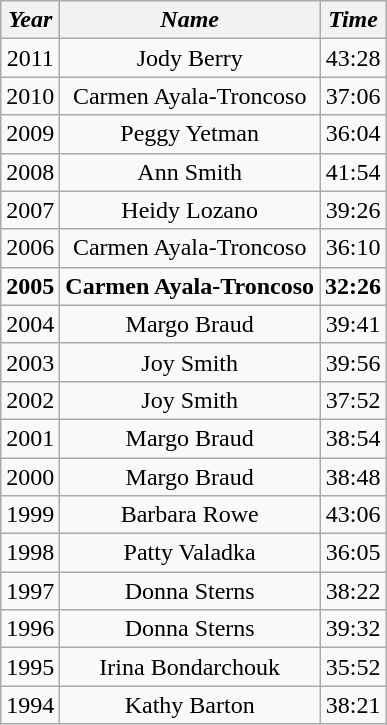<table class="wikitable" style="text-align:center" border="1">
<tr>
<th><em>Year</em></th>
<th><em>Name</em></th>
<th><em>Time</em></th>
</tr>
<tr>
<td>2011</td>
<td>Jody Berry</td>
<td>43:28</td>
</tr>
<tr>
<td>2010</td>
<td>Carmen Ayala-Troncoso</td>
<td>37:06</td>
</tr>
<tr>
<td>2009</td>
<td>Peggy Yetman</td>
<td>36:04</td>
</tr>
<tr>
<td>2008</td>
<td>Ann Smith</td>
<td>41:54</td>
</tr>
<tr>
<td>2007</td>
<td>Heidy Lozano</td>
<td>39:26</td>
</tr>
<tr>
<td>2006</td>
<td>Carmen Ayala-Troncoso</td>
<td>36:10</td>
</tr>
<tr>
<td><strong>2005</strong></td>
<td><strong>Carmen Ayala-Troncoso</strong></td>
<td><strong>32:26</strong></td>
</tr>
<tr>
<td>2004</td>
<td>Margo Braud</td>
<td>39:41</td>
</tr>
<tr>
<td>2003</td>
<td>Joy Smith</td>
<td>39:56</td>
</tr>
<tr>
<td>2002</td>
<td>Joy Smith</td>
<td>37:52</td>
</tr>
<tr>
<td>2001</td>
<td>Margo Braud</td>
<td>38:54</td>
</tr>
<tr>
<td>2000</td>
<td>Margo Braud</td>
<td>38:48</td>
</tr>
<tr>
<td>1999</td>
<td>Barbara Rowe</td>
<td>43:06</td>
</tr>
<tr>
<td>1998</td>
<td>Patty Valadka</td>
<td>36:05</td>
</tr>
<tr>
<td>1997</td>
<td>Donna Sterns</td>
<td>38:22</td>
</tr>
<tr>
<td>1996</td>
<td>Donna Sterns</td>
<td>39:32</td>
</tr>
<tr>
<td>1995</td>
<td>Irina Bondarchouk</td>
<td>35:52</td>
</tr>
<tr>
<td>1994</td>
<td>Kathy Barton</td>
<td>38:21</td>
</tr>
</table>
